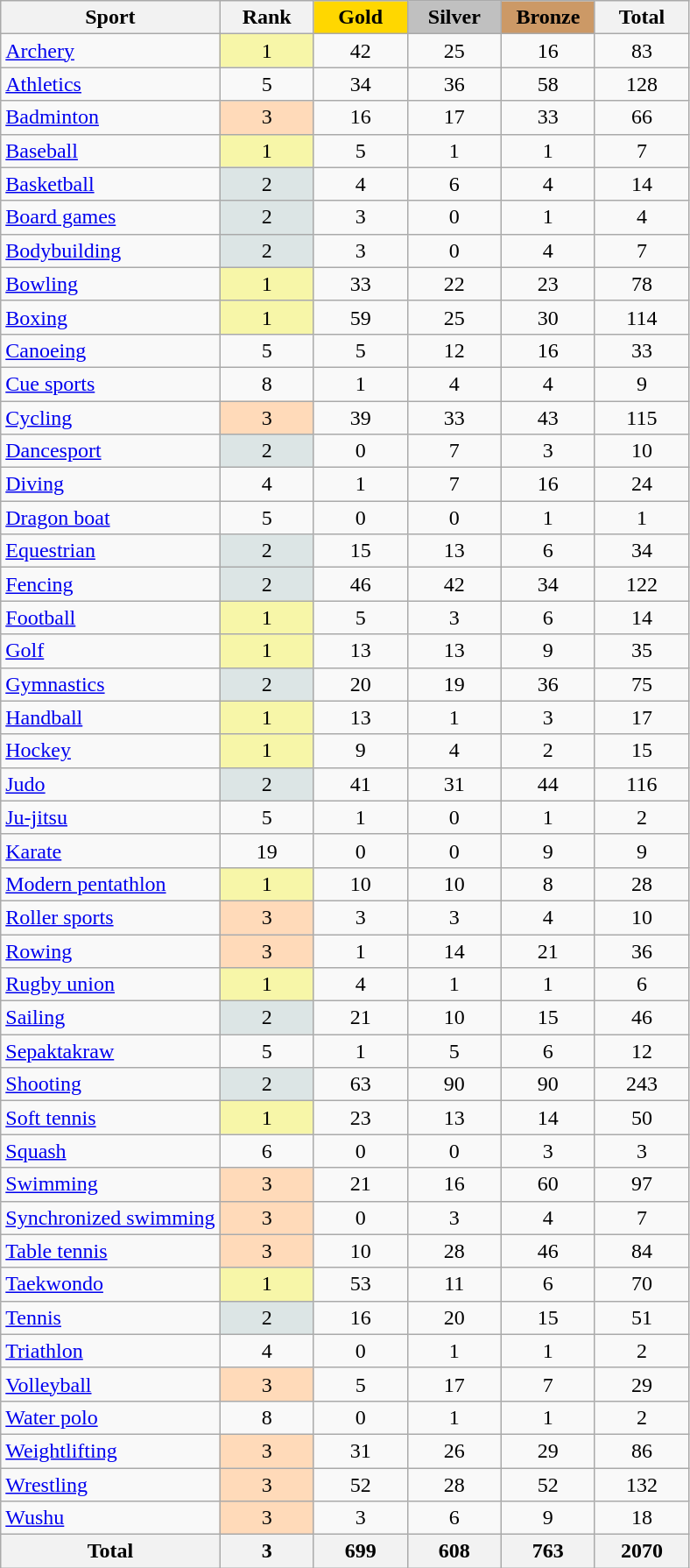<table class="wikitable sortable" style="margin-top:0em; text-align:center; font-size:100%;">
<tr>
<th>Sport</th>
<th style="width:4em;">Rank</th>
<th style="background:gold; width:4em;"><strong>Gold</strong></th>
<th style="background:silver; width:4em;"><strong>Silver</strong></th>
<th style="background:#cc9966; width:4em;"><strong>Bronze</strong></th>
<th style="width:4em;">Total</th>
</tr>
<tr>
<td align=left><a href='#'>Archery</a></td>
<td bgcolor=f7f6a8>1</td>
<td>42</td>
<td>25</td>
<td>16</td>
<td>83</td>
</tr>
<tr>
<td align=left><a href='#'>Athletics</a></td>
<td>5</td>
<td>34</td>
<td>36</td>
<td>58</td>
<td>128</td>
</tr>
<tr>
<td align=left><a href='#'>Badminton</a></td>
<td bgcolor=ffdab9>3</td>
<td>16</td>
<td>17</td>
<td>33</td>
<td>66</td>
</tr>
<tr>
<td align=left><a href='#'>Baseball</a></td>
<td bgcolor=f7f6a8>1</td>
<td>5</td>
<td>1</td>
<td>1</td>
<td>7</td>
</tr>
<tr>
<td align=left><a href='#'>Basketball</a></td>
<td bgcolor=dce5e5>2</td>
<td>4</td>
<td>6</td>
<td>4</td>
<td>14</td>
</tr>
<tr>
<td align=left><a href='#'>Board games</a></td>
<td bgcolor=dce5e5>2</td>
<td>3</td>
<td>0</td>
<td>1</td>
<td>4</td>
</tr>
<tr>
<td align=left><a href='#'>Bodybuilding</a></td>
<td bgcolor=dce5e5>2</td>
<td>3</td>
<td>0</td>
<td>4</td>
<td>7</td>
</tr>
<tr>
<td align=left><a href='#'>Bowling</a></td>
<td bgcolor=f7f6a8>1</td>
<td>33</td>
<td>22</td>
<td>23</td>
<td>78</td>
</tr>
<tr>
<td align=left><a href='#'>Boxing</a></td>
<td bgcolor=f7f6a8>1</td>
<td>59</td>
<td>25</td>
<td>30</td>
<td>114</td>
</tr>
<tr>
<td align=left><a href='#'>Canoeing</a></td>
<td>5</td>
<td>5</td>
<td>12</td>
<td>16</td>
<td>33</td>
</tr>
<tr>
<td align=left><a href='#'>Cue sports</a></td>
<td>8</td>
<td>1</td>
<td>4</td>
<td>4</td>
<td>9</td>
</tr>
<tr>
<td align=left><a href='#'>Cycling</a></td>
<td bgcolor=ffdab9>3</td>
<td>39</td>
<td>33</td>
<td>43</td>
<td>115</td>
</tr>
<tr>
<td align=left><a href='#'>Dancesport</a></td>
<td bgcolor=dce5e5>2</td>
<td>0</td>
<td>7</td>
<td>3</td>
<td>10</td>
</tr>
<tr>
<td align=left><a href='#'>Diving</a></td>
<td>4</td>
<td>1</td>
<td>7</td>
<td>16</td>
<td>24</td>
</tr>
<tr>
<td align=left><a href='#'>Dragon boat</a></td>
<td>5</td>
<td>0</td>
<td>0</td>
<td>1</td>
<td>1</td>
</tr>
<tr>
<td align=left><a href='#'>Equestrian</a></td>
<td bgcolor=dce5e5>2</td>
<td>15</td>
<td>13</td>
<td>6</td>
<td>34</td>
</tr>
<tr>
<td align=left><a href='#'>Fencing</a></td>
<td bgcolor=dce5e5>2</td>
<td>46</td>
<td>42</td>
<td>34</td>
<td>122</td>
</tr>
<tr>
<td align=left><a href='#'>Football</a></td>
<td bgcolor=f7f6a8>1</td>
<td>5</td>
<td>3</td>
<td>6</td>
<td>14</td>
</tr>
<tr>
<td align=left><a href='#'>Golf</a></td>
<td bgcolor=f7f6a8>1</td>
<td>13</td>
<td>13</td>
<td>9</td>
<td>35</td>
</tr>
<tr>
<td align=left><a href='#'>Gymnastics</a></td>
<td bgcolor=dce5e5>2</td>
<td>20</td>
<td>19</td>
<td>36</td>
<td>75</td>
</tr>
<tr>
<td align=left><a href='#'>Handball</a></td>
<td bgcolor=f7f6a8>1</td>
<td>13</td>
<td>1</td>
<td>3</td>
<td>17</td>
</tr>
<tr>
<td align=left><a href='#'>Hockey</a></td>
<td bgcolor=f7f6a8>1</td>
<td>9</td>
<td>4</td>
<td>2</td>
<td>15</td>
</tr>
<tr>
<td align=left><a href='#'>Judo</a></td>
<td bgcolor=dce5e5>2</td>
<td>41</td>
<td>31</td>
<td>44</td>
<td>116</td>
</tr>
<tr>
<td align=left><a href='#'>Ju-jitsu</a></td>
<td>5</td>
<td>1</td>
<td>0</td>
<td>1</td>
<td>2</td>
</tr>
<tr>
<td align=left><a href='#'>Karate</a></td>
<td>19</td>
<td>0</td>
<td>0</td>
<td>9</td>
<td>9</td>
</tr>
<tr>
<td align=left><a href='#'>Modern pentathlon</a></td>
<td bgcolor=f7f6a8>1</td>
<td>10</td>
<td>10</td>
<td>8</td>
<td>28</td>
</tr>
<tr>
<td align=left><a href='#'>Roller sports</a></td>
<td bgcolor=ffdab9>3</td>
<td>3</td>
<td>3</td>
<td>4</td>
<td>10</td>
</tr>
<tr>
<td align=left><a href='#'>Rowing</a></td>
<td bgcolor=ffdab9>3</td>
<td>1</td>
<td>14</td>
<td>21</td>
<td>36</td>
</tr>
<tr>
<td align=left><a href='#'>Rugby union</a></td>
<td bgcolor=f7f6a8>1</td>
<td>4</td>
<td>1</td>
<td>1</td>
<td>6</td>
</tr>
<tr>
<td align=left><a href='#'>Sailing</a></td>
<td bgcolor=dce5e5>2</td>
<td>21</td>
<td>10</td>
<td>15</td>
<td>46</td>
</tr>
<tr>
<td align=left><a href='#'>Sepaktakraw</a></td>
<td>5</td>
<td>1</td>
<td>5</td>
<td>6</td>
<td>12</td>
</tr>
<tr>
<td align=left><a href='#'>Shooting</a></td>
<td bgcolor=dce5e5>2</td>
<td>63</td>
<td>90</td>
<td>90</td>
<td>243</td>
</tr>
<tr>
<td align=left><a href='#'>Soft tennis</a></td>
<td bgcolor=f7f6a8>1</td>
<td>23</td>
<td>13</td>
<td>14</td>
<td>50</td>
</tr>
<tr>
<td align=left><a href='#'>Squash</a></td>
<td>6</td>
<td>0</td>
<td>0</td>
<td>3</td>
<td>3</td>
</tr>
<tr>
<td align=left><a href='#'>Swimming</a></td>
<td bgcolor=ffdab9>3</td>
<td>21</td>
<td>16</td>
<td>60</td>
<td>97</td>
</tr>
<tr>
<td align=left><a href='#'>Synchronized swimming</a></td>
<td bgcolor=ffdab9>3</td>
<td>0</td>
<td>3</td>
<td>4</td>
<td>7</td>
</tr>
<tr>
<td align=left><a href='#'>Table tennis</a></td>
<td bgcolor=ffdab9>3</td>
<td>10</td>
<td>28</td>
<td>46</td>
<td>84</td>
</tr>
<tr>
<td align=left><a href='#'>Taekwondo</a></td>
<td bgcolor=f7f6a8>1</td>
<td>53</td>
<td>11</td>
<td>6</td>
<td>70</td>
</tr>
<tr>
<td align=left><a href='#'>Tennis</a></td>
<td bgcolor=dce5e5>2</td>
<td>16</td>
<td>20</td>
<td>15</td>
<td>51</td>
</tr>
<tr>
<td align=left><a href='#'>Triathlon</a></td>
<td>4</td>
<td>0</td>
<td>1</td>
<td>1</td>
<td>2</td>
</tr>
<tr>
<td align=left><a href='#'>Volleyball</a></td>
<td bgcolor=ffdab9>3</td>
<td>5</td>
<td>17</td>
<td>7</td>
<td>29</td>
</tr>
<tr>
<td align=left><a href='#'>Water polo</a></td>
<td>8</td>
<td>0</td>
<td>1</td>
<td>1</td>
<td>2</td>
</tr>
<tr>
<td align=left><a href='#'>Weightlifting</a></td>
<td bgcolor=ffdab9>3</td>
<td>31</td>
<td>26</td>
<td>29</td>
<td>86</td>
</tr>
<tr>
<td align=left><a href='#'>Wrestling</a></td>
<td bgcolor=ffdab9>3</td>
<td>52</td>
<td>28</td>
<td>52</td>
<td>132</td>
</tr>
<tr>
<td align=left><a href='#'>Wushu</a></td>
<td bgcolor=ffdab9>3</td>
<td>3</td>
<td>6</td>
<td>9</td>
<td>18</td>
</tr>
<tr>
<th>Total</th>
<th>3</th>
<th>699</th>
<th>608</th>
<th>763</th>
<th>2070</th>
</tr>
</table>
